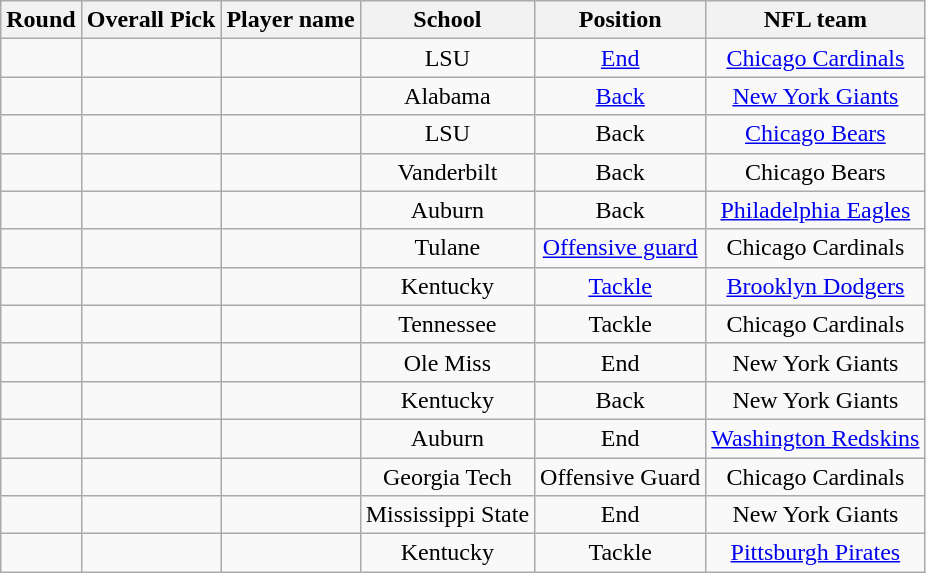<table class="wikitable sortable" style="text-align:center">
<tr>
<th scope="col">Round</th>
<th scope="col">Overall Pick</th>
<th scope="col">Player name</th>
<th scope="col">School</th>
<th scope="col">Position</th>
<th scope="col">NFL team</th>
</tr>
<tr>
<td></td>
<td></td>
<td></td>
<td>LSU</td>
<td><a href='#'>End</a></td>
<td><a href='#'>Chicago Cardinals</a></td>
</tr>
<tr>
<td></td>
<td></td>
<td></td>
<td>Alabama</td>
<td><a href='#'>Back</a></td>
<td><a href='#'>New York Giants</a></td>
</tr>
<tr>
<td></td>
<td></td>
<td></td>
<td>LSU</td>
<td>Back</td>
<td><a href='#'>Chicago Bears</a></td>
</tr>
<tr>
<td></td>
<td></td>
<td></td>
<td>Vanderbilt</td>
<td>Back</td>
<td>Chicago Bears</td>
</tr>
<tr>
<td></td>
<td></td>
<td></td>
<td>Auburn</td>
<td>Back</td>
<td><a href='#'>Philadelphia Eagles</a></td>
</tr>
<tr>
<td></td>
<td></td>
<td></td>
<td>Tulane</td>
<td><a href='#'>Offensive guard</a></td>
<td>Chicago Cardinals</td>
</tr>
<tr>
<td></td>
<td></td>
<td></td>
<td>Kentucky</td>
<td><a href='#'>Tackle</a></td>
<td><a href='#'>Brooklyn Dodgers</a></td>
</tr>
<tr>
<td></td>
<td></td>
<td></td>
<td>Tennessee</td>
<td>Tackle</td>
<td>Chicago Cardinals</td>
</tr>
<tr>
<td></td>
<td></td>
<td></td>
<td>Ole Miss</td>
<td>End</td>
<td>New York Giants</td>
</tr>
<tr>
<td></td>
<td></td>
<td></td>
<td>Kentucky</td>
<td>Back</td>
<td>New York Giants</td>
</tr>
<tr>
<td></td>
<td></td>
<td></td>
<td>Auburn</td>
<td>End</td>
<td><a href='#'>Washington Redskins</a></td>
</tr>
<tr>
<td></td>
<td></td>
<td></td>
<td>Georgia Tech</td>
<td>Offensive Guard</td>
<td>Chicago Cardinals</td>
</tr>
<tr>
<td></td>
<td></td>
<td></td>
<td>Mississippi State</td>
<td>End</td>
<td>New York Giants</td>
</tr>
<tr>
<td></td>
<td></td>
<td></td>
<td>Kentucky</td>
<td>Tackle</td>
<td><a href='#'>Pittsburgh Pirates</a></td>
</tr>
</table>
